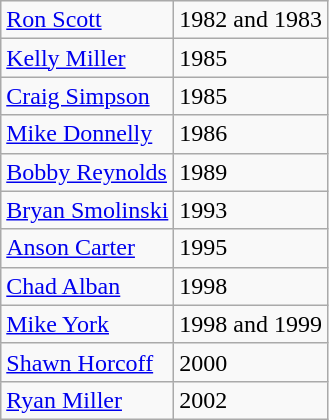<table class="wikitable sortable">
<tr>
<td><a href='#'>Ron Scott</a></td>
<td>1982 and 1983</td>
</tr>
<tr>
<td><a href='#'>Kelly Miller</a></td>
<td>1985</td>
</tr>
<tr>
<td><a href='#'>Craig Simpson</a></td>
<td>1985</td>
</tr>
<tr>
<td><a href='#'>Mike Donnelly</a></td>
<td>1986</td>
</tr>
<tr>
<td><a href='#'>Bobby Reynolds</a></td>
<td>1989</td>
</tr>
<tr>
<td><a href='#'>Bryan Smolinski</a></td>
<td>1993</td>
</tr>
<tr>
<td><a href='#'>Anson Carter</a></td>
<td>1995</td>
</tr>
<tr>
<td><a href='#'>Chad Alban</a></td>
<td>1998</td>
</tr>
<tr>
<td><a href='#'>Mike York</a></td>
<td>1998 and 1999</td>
</tr>
<tr>
<td><a href='#'>Shawn Horcoff</a></td>
<td>2000</td>
</tr>
<tr>
<td><a href='#'>Ryan Miller</a></td>
<td>2002</td>
</tr>
</table>
